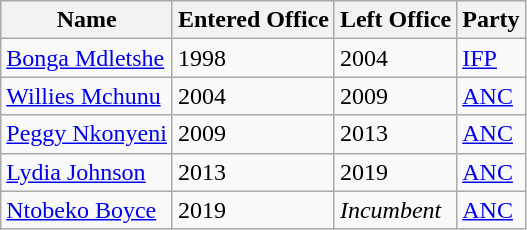<table class="wikitable">
<tr>
<th>Name</th>
<th>Entered Office</th>
<th>Left Office</th>
<th>Party</th>
</tr>
<tr>
<td><a href='#'>Bonga Mdletshe</a></td>
<td>1998</td>
<td>2004</td>
<td><a href='#'>IFP</a></td>
</tr>
<tr>
<td><a href='#'>Willies Mchunu</a></td>
<td>2004</td>
<td>2009</td>
<td><a href='#'>ANC</a></td>
</tr>
<tr>
<td><a href='#'>Peggy Nkonyeni</a></td>
<td>2009</td>
<td>2013</td>
<td><a href='#'>ANC</a></td>
</tr>
<tr>
<td><a href='#'>Lydia Johnson</a></td>
<td>2013</td>
<td>2019</td>
<td><a href='#'>ANC</a></td>
</tr>
<tr>
<td><a href='#'>Ntobeko Boyce</a></td>
<td>2019</td>
<td><em>Incumbent</em></td>
<td><a href='#'>ANC</a></td>
</tr>
</table>
